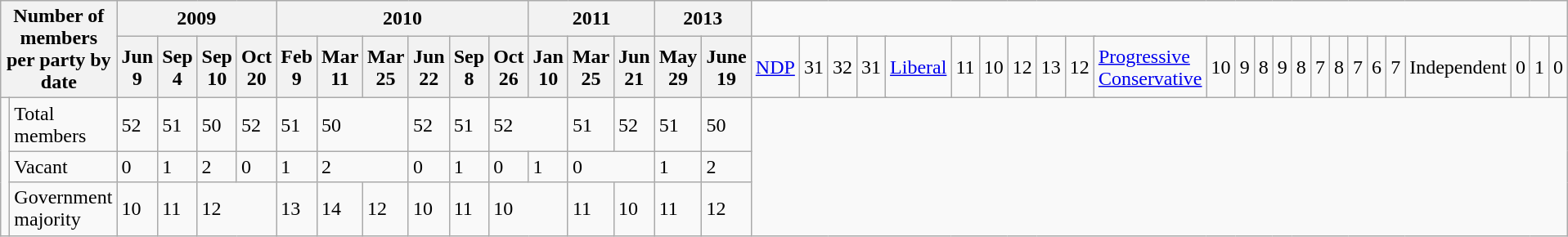<table class="wikitable">
<tr>
<th colspan="2" rowspan="2">Number of members<br>per party by date</th>
<th colspan="4">2009</th>
<th colspan="6">2010</th>
<th colspan="3">2011</th>
<th colspan="2">2013</th>
</tr>
<tr>
<th>Jun 9</th>
<th>Sep 4</th>
<th>Sep 10</th>
<th>Oct 20</th>
<th>Feb 9</th>
<th>Mar 11</th>
<th>Mar 25</th>
<th>Jun 22</th>
<th>Sep 8</th>
<th>Oct 26</th>
<th>Jan 10</th>
<th>Mar 25</th>
<th>Jun 21</th>
<th>May 29</th>
<th>June 19<br></th>
<td><a href='#'>NDP</a></td>
<td colspan=3>31</td>
<td colspan=3>32</td>
<td colspan=9>31<br></td>
<td><a href='#'>Liberal</a></td>
<td colspan=5>11</td>
<td colspan=2>10</td>
<td colspan=3>12</td>
<td colspan=3>13</td>
<td colspan=2>12<br></td>
<td><a href='#'>Progressive Conservative</a></td>
<td>10</td>
<td>9</td>
<td>8</td>
<td>9</td>
<td colspan=4>8</td>
<td>7</td>
<td>8</td>
<td>7</td>
<td>6</td>
<td colspan=4>7<br></td>
<td>Independent</td>
<td colspan=6>0</td>
<td colspan=8>1</td>
<td>0</td>
</tr>
<tr>
<td rowspan=3></td>
<td>Total members</td>
<td>52</td>
<td>51</td>
<td>50</td>
<td>52</td>
<td>51</td>
<td colspan=2>50</td>
<td>52</td>
<td>51</td>
<td colspan=2>52</td>
<td>51</td>
<td>52</td>
<td>51</td>
<td>50</td>
</tr>
<tr>
<td>Vacant</td>
<td>0</td>
<td>1</td>
<td>2</td>
<td>0</td>
<td>1</td>
<td colspan=2>2</td>
<td>0</td>
<td>1</td>
<td>0</td>
<td>1</td>
<td colspan=2>0</td>
<td>1</td>
<td>2</td>
</tr>
<tr>
<td>Government majority</td>
<td>10</td>
<td>11</td>
<td colspan=2>12</td>
<td>13</td>
<td>14</td>
<td>12</td>
<td>10</td>
<td>11</td>
<td colspan=2>10</td>
<td>11</td>
<td>10</td>
<td>11</td>
<td>12</td>
</tr>
</table>
